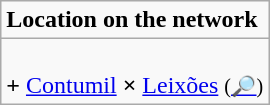<table role="presentation" class="wikitable mw-collapsible mw-collapsed floatright">
<tr>
<td><strong>Location on the network</strong></td>
</tr>
<tr>
<td><br><span><strong>+</strong> <a href='#'>Contumil</a></span> <span><strong>×</strong> <a href='#'>Leixões</a></span> <small>(<a href='#'>🔎</a>)</small></td>
</tr>
</table>
